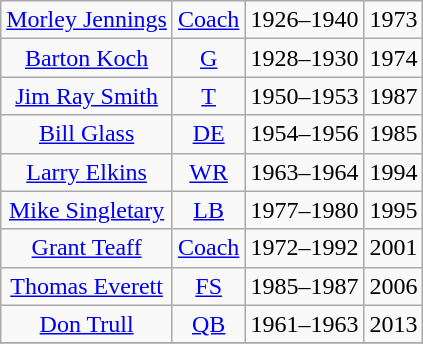<table class="wikitable" style="text-align:center;">
<tr>
<td><a href='#'>Morley Jennings</a></td>
<td><a href='#'>Coach</a></td>
<td>1926–1940</td>
<td>1973</td>
</tr>
<tr>
<td><a href='#'>Barton Koch</a></td>
<td><a href='#'>G</a></td>
<td>1928–1930</td>
<td>1974</td>
</tr>
<tr>
<td><a href='#'>Jim Ray Smith</a></td>
<td><a href='#'>T</a></td>
<td>1950–1953</td>
<td>1987</td>
</tr>
<tr>
<td><a href='#'>Bill Glass</a></td>
<td><a href='#'>DE</a></td>
<td>1954–1956</td>
<td>1985</td>
</tr>
<tr>
<td><a href='#'>Larry Elkins</a></td>
<td><a href='#'>WR</a></td>
<td>1963–1964</td>
<td>1994</td>
</tr>
<tr>
<td><a href='#'>Mike Singletary</a></td>
<td><a href='#'>LB</a></td>
<td>1977–1980</td>
<td>1995</td>
</tr>
<tr>
<td><a href='#'>Grant Teaff</a></td>
<td><a href='#'>Coach</a></td>
<td>1972–1992</td>
<td>2001</td>
</tr>
<tr>
<td><a href='#'>Thomas Everett</a></td>
<td><a href='#'>FS</a></td>
<td>1985–1987</td>
<td>2006</td>
</tr>
<tr>
<td><a href='#'>Don Trull</a></td>
<td><a href='#'>QB</a></td>
<td>1961–1963</td>
<td>2013</td>
</tr>
<tr>
</tr>
</table>
